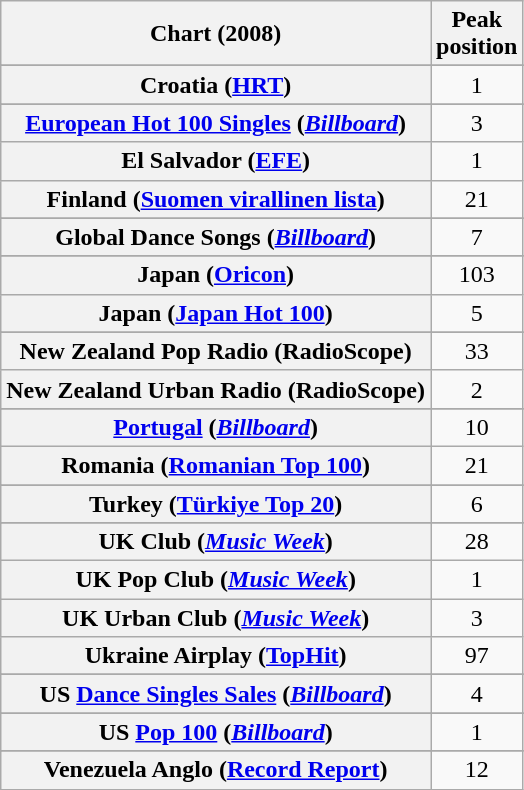<table class="wikitable plainrowheaders sortable" style="text-align:center">
<tr>
<th scope="col">Chart (2008)</th>
<th scope="col">Peak<br>position</th>
</tr>
<tr>
</tr>
<tr>
</tr>
<tr>
</tr>
<tr>
</tr>
<tr>
</tr>
<tr>
</tr>
<tr>
</tr>
<tr>
</tr>
<tr>
</tr>
<tr>
</tr>
<tr>
<th scope="row">Croatia (<a href='#'>HRT</a>)</th>
<td>1</td>
</tr>
<tr>
</tr>
<tr>
</tr>
<tr>
<th scope="row"><a href='#'>European Hot 100 Singles</a> (<em><a href='#'>Billboard</a></em>)</th>
<td>3</td>
</tr>
<tr>
<th scope="row">El Salvador (<a href='#'>EFE</a>)</th>
<td>1</td>
</tr>
<tr>
<th scope="row">Finland (<a href='#'>Suomen virallinen lista</a>)</th>
<td>21</td>
</tr>
<tr>
</tr>
<tr>
</tr>
<tr>
<th scope="row">Global Dance Songs (<em><a href='#'>Billboard</a></em>)</th>
<td>7</td>
</tr>
<tr>
</tr>
<tr>
</tr>
<tr>
</tr>
<tr>
<th scope="row">Japan (<a href='#'>Oricon</a>)</th>
<td>103</td>
</tr>
<tr>
<th scope="row">Japan (<a href='#'>Japan Hot 100</a>)</th>
<td>5</td>
</tr>
<tr>
</tr>
<tr>
</tr>
<tr>
</tr>
<tr>
<th scope="row">New Zealand Pop Radio (RadioScope)</th>
<td>33</td>
</tr>
<tr>
<th scope="row">New Zealand Urban Radio (RadioScope)</th>
<td>2</td>
</tr>
<tr>
</tr>
<tr>
<th scope="row"><a href='#'>Portugal</a> (<a href='#'><em>Billboard</em></a>)</th>
<td>10</td>
</tr>
<tr>
<th scope="row">Romania (<a href='#'>Romanian Top 100</a>)</th>
<td>21</td>
</tr>
<tr>
</tr>
<tr>
</tr>
<tr>
</tr>
<tr>
</tr>
<tr>
<th scope="row">Turkey (<a href='#'>Türkiye Top 20</a>)</th>
<td>6</td>
</tr>
<tr>
</tr>
<tr>
</tr>
<tr>
<th scope="row">UK Club (<em><a href='#'>Music Week</a></em>)</th>
<td>28</td>
</tr>
<tr>
<th scope="row">UK Pop Club (<em><a href='#'>Music Week</a></em>)</th>
<td>1</td>
</tr>
<tr>
<th scope="row">UK Urban Club (<em><a href='#'>Music Week</a></em>)</th>
<td>3</td>
</tr>
<tr>
<th scope="row">Ukraine Airplay (<a href='#'>TopHit</a>)</th>
<td>97</td>
</tr>
<tr>
</tr>
<tr>
</tr>
<tr>
</tr>
<tr>
</tr>
<tr>
<th scope="row">US <a href='#'>Dance Singles Sales</a> (<em><a href='#'>Billboard</a></em>)</th>
<td>4</td>
</tr>
<tr>
</tr>
<tr>
</tr>
<tr>
</tr>
<tr>
<th scope="row">US <a href='#'>Pop 100</a> (<em><a href='#'>Billboard</a></em>)</th>
<td>1</td>
</tr>
<tr>
</tr>
<tr>
<th scope="row">Venezuela Anglo (<a href='#'>Record Report</a>)</th>
<td>12</td>
</tr>
</table>
